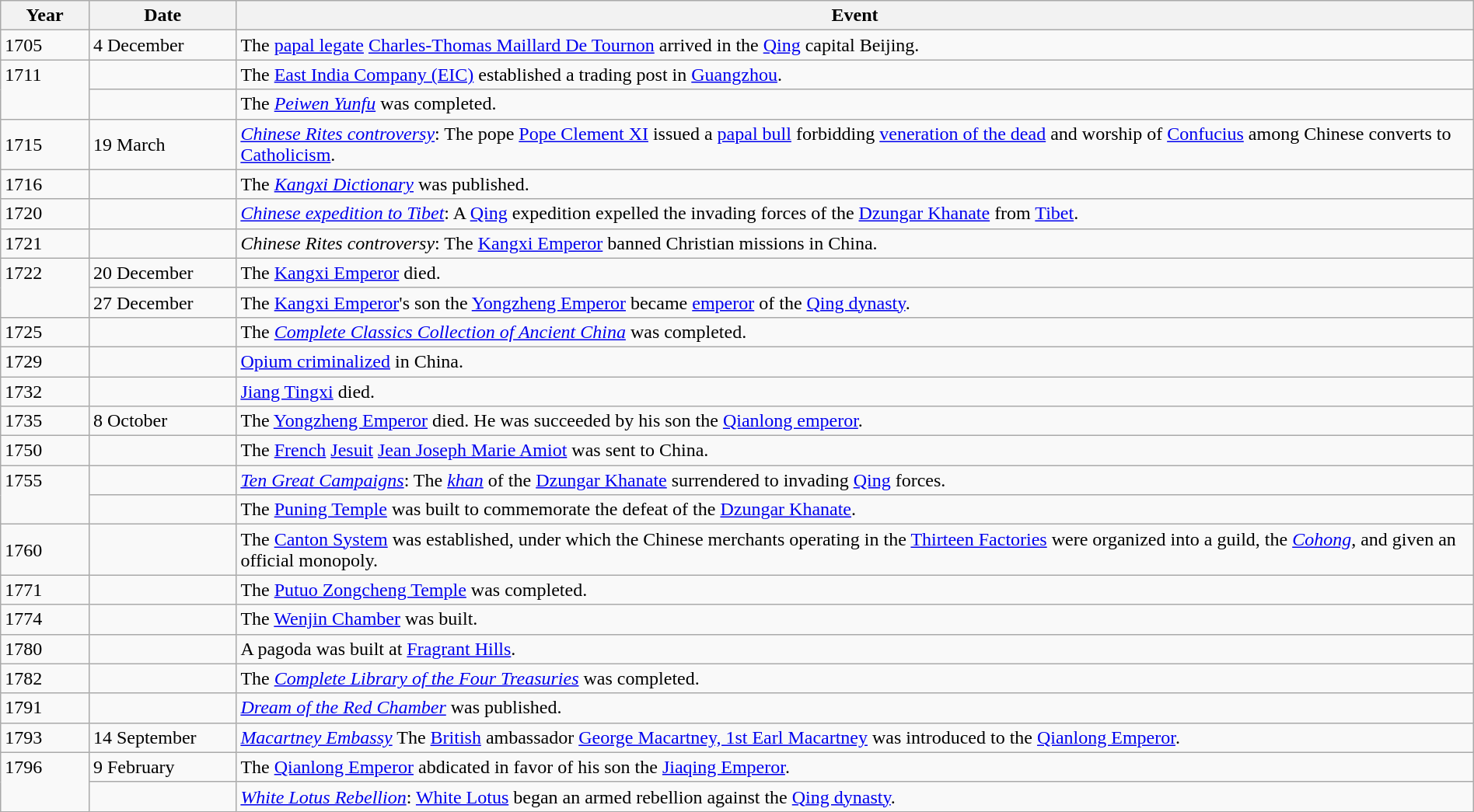<table class="wikitable" width="100%">
<tr>
<th style="width:6%">Year</th>
<th style="width:10%">Date</th>
<th>Event</th>
</tr>
<tr>
<td>1705</td>
<td>4 December</td>
<td>The <a href='#'>papal legate</a> <a href='#'>Charles-Thomas Maillard De Tournon</a> arrived in the <a href='#'>Qing</a> capital Beijing.</td>
</tr>
<tr>
<td rowspan="2" valign="top">1711</td>
<td></td>
<td>The <a href='#'>East India Company (EIC)</a> established a trading post in <a href='#'>Guangzhou</a>.</td>
</tr>
<tr>
<td></td>
<td>The <em><a href='#'>Peiwen Yunfu</a></em> was completed.</td>
</tr>
<tr>
<td>1715</td>
<td>19 March</td>
<td><em><a href='#'>Chinese Rites controversy</a></em>: The pope <a href='#'>Pope Clement XI</a> issued a <a href='#'>papal bull</a> forbidding <a href='#'>veneration of the dead</a> and worship of <a href='#'>Confucius</a> among Chinese converts to <a href='#'>Catholicism</a>.</td>
</tr>
<tr>
<td>1716</td>
<td></td>
<td>The <em><a href='#'>Kangxi Dictionary</a></em> was published.</td>
</tr>
<tr>
<td>1720</td>
<td></td>
<td><em><a href='#'>Chinese expedition to Tibet</a></em>: A <a href='#'>Qing</a> expedition expelled the invading forces of the <a href='#'>Dzungar Khanate</a> from <a href='#'>Tibet</a>.</td>
</tr>
<tr>
<td>1721</td>
<td></td>
<td><em>Chinese Rites controversy</em>: The <a href='#'>Kangxi Emperor</a> banned Christian missions in China.</td>
</tr>
<tr>
<td rowspan="2" valign="top">1722</td>
<td>20 December</td>
<td>The <a href='#'>Kangxi Emperor</a> died.</td>
</tr>
<tr>
<td>27 December</td>
<td>The <a href='#'>Kangxi Emperor</a>'s son the <a href='#'>Yongzheng Emperor</a> became <a href='#'>emperor</a> of the <a href='#'>Qing dynasty</a>.</td>
</tr>
<tr>
<td>1725</td>
<td></td>
<td>The <em><a href='#'>Complete Classics Collection of Ancient China</a></em> was completed.</td>
</tr>
<tr>
<td>1729</td>
<td></td>
<td><a href='#'>Opium criminalized</a> in China.</td>
</tr>
<tr>
<td>1732</td>
<td></td>
<td><a href='#'>Jiang Tingxi</a> died.</td>
</tr>
<tr>
<td>1735</td>
<td>8 October</td>
<td>The <a href='#'>Yongzheng Emperor</a> died.  He was succeeded by his son the <a href='#'>Qianlong emperor</a>.</td>
</tr>
<tr>
<td>1750</td>
<td></td>
<td>The <a href='#'>French</a> <a href='#'>Jesuit</a> <a href='#'>Jean Joseph Marie Amiot</a> was sent to China.</td>
</tr>
<tr>
<td rowspan="2" valign="top">1755</td>
<td></td>
<td><em><a href='#'>Ten Great Campaigns</a></em>: The <em><a href='#'>khan</a></em> of the <a href='#'>Dzungar Khanate</a> surrendered to invading <a href='#'>Qing</a> forces.</td>
</tr>
<tr>
<td></td>
<td>The <a href='#'>Puning Temple</a> was built to commemorate the defeat of the <a href='#'>Dzungar Khanate</a>.</td>
</tr>
<tr>
<td>1760</td>
<td></td>
<td>The <a href='#'>Canton System</a> was established, under which the Chinese merchants operating in the <a href='#'>Thirteen Factories</a> were organized into a guild, the <em><a href='#'>Cohong</a></em>, and given an official monopoly.</td>
</tr>
<tr>
<td>1771</td>
<td></td>
<td>The <a href='#'>Putuo Zongcheng Temple</a> was completed.</td>
</tr>
<tr>
<td>1774</td>
<td></td>
<td>The <a href='#'>Wenjin Chamber</a> was built.</td>
</tr>
<tr>
<td>1780</td>
<td></td>
<td>A pagoda was built at <a href='#'>Fragrant Hills</a>.</td>
</tr>
<tr>
<td>1782</td>
<td></td>
<td>The <em><a href='#'>Complete Library of the Four Treasuries</a></em> was completed.</td>
</tr>
<tr>
<td>1791</td>
<td></td>
<td><em><a href='#'>Dream of the Red Chamber</a></em> was published.</td>
</tr>
<tr>
<td>1793</td>
<td>14 September</td>
<td><em><a href='#'>Macartney Embassy</a></em> The <a href='#'>British</a> ambassador <a href='#'>George Macartney, 1st Earl Macartney</a> was introduced to the <a href='#'>Qianlong Emperor</a>.</td>
</tr>
<tr>
<td rowspan="2" valign="top">1796</td>
<td>9 February</td>
<td>The <a href='#'>Qianlong Emperor</a> abdicated in favor of his son the <a href='#'>Jiaqing Emperor</a>.</td>
</tr>
<tr>
<td></td>
<td><em><a href='#'>White Lotus Rebellion</a></em>: <a href='#'>White Lotus</a> began an armed rebellion against the <a href='#'>Qing dynasty</a>.</td>
</tr>
</table>
